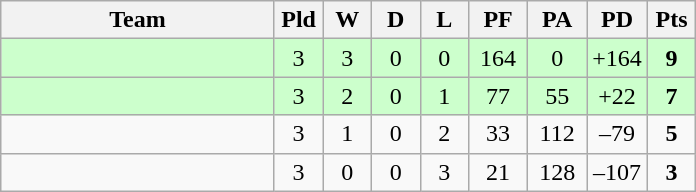<table class="wikitable" style="text-align:center;">
<tr>
<th width=175>Team</th>
<th width=25 abbr="Played">Pld</th>
<th width=25 abbr="Won">W</th>
<th width=25 abbr="Drawn">D</th>
<th width=25 abbr="Lost">L</th>
<th width=32 abbr="Points for">PF</th>
<th width=32 abbr="Points against">PA</th>
<th width=32 abbr="Points difference">PD</th>
<th width=25 abbr="Points">Pts</th>
</tr>
<tr bgcolor=#cfc>
<td align=left></td>
<td>3</td>
<td>3</td>
<td>0</td>
<td>0</td>
<td>164</td>
<td>0</td>
<td>+164</td>
<td><strong>9</strong></td>
</tr>
<tr bgcolor=#cfc>
<td align=left></td>
<td>3</td>
<td>2</td>
<td>0</td>
<td>1</td>
<td>77</td>
<td>55</td>
<td>+22</td>
<td><strong>7</strong></td>
</tr>
<tr>
<td align=left></td>
<td>3</td>
<td>1</td>
<td>0</td>
<td>2</td>
<td>33</td>
<td>112</td>
<td>–79</td>
<td><strong>5</strong></td>
</tr>
<tr>
<td align=left></td>
<td>3</td>
<td>0</td>
<td>0</td>
<td>3</td>
<td>21</td>
<td>128</td>
<td>–107</td>
<td><strong>3</strong></td>
</tr>
</table>
